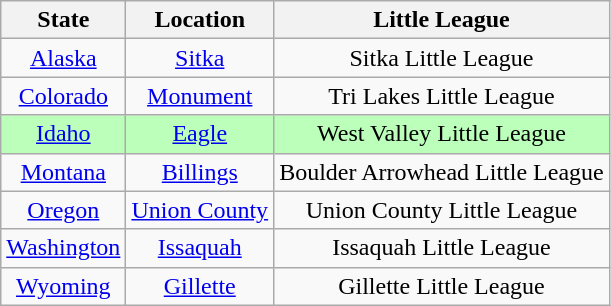<table class="wikitable">
<tr>
<th>State</th>
<th>Location</th>
<th>Little League</th>
</tr>
<tr>
<td align=center> <a href='#'>Alaska</a></td>
<td align=center><a href='#'>Sitka</a></td>
<td align=center>Sitka Little League</td>
</tr>
<tr>
<td align=center> <a href='#'>Colorado</a></td>
<td align=center><a href='#'>Monument</a></td>
<td align=center>Tri Lakes Little League</td>
</tr>
<tr bgcolor=#bbffbb>
<td align=center> <a href='#'>Idaho</a></td>
<td align=center><a href='#'>Eagle</a></td>
<td align=center>West Valley Little League</td>
</tr>
<tr>
<td align=center> <a href='#'>Montana</a></td>
<td align=center><a href='#'>Billings</a></td>
<td align=center>Boulder Arrowhead Little League</td>
</tr>
<tr>
<td align=center> <a href='#'>Oregon</a></td>
<td align=center><a href='#'>Union County</a></td>
<td align=center>Union County Little League</td>
</tr>
<tr>
<td align=center> <a href='#'>Washington</a></td>
<td align=center><a href='#'>Issaquah</a></td>
<td align=center>Issaquah Little League</td>
</tr>
<tr>
<td align=center> <a href='#'>Wyoming</a></td>
<td align=center><a href='#'>Gillette</a></td>
<td align=center>Gillette Little League</td>
</tr>
</table>
